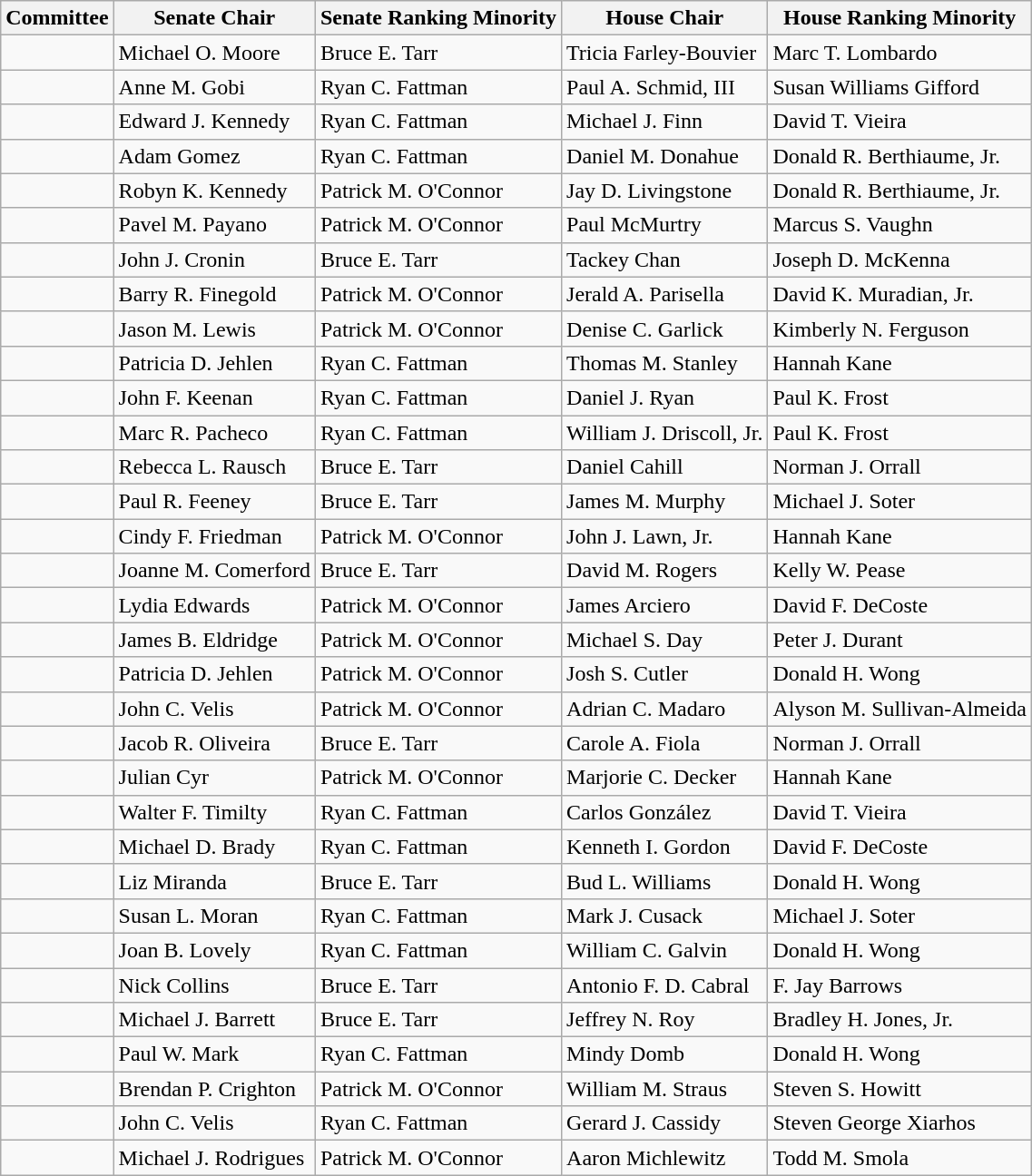<table class="wikitable sortable">
<tr>
<th>Committee</th>
<th>Senate Chair</th>
<th>Senate Ranking Minority</th>
<th>House Chair</th>
<th>House Ranking Minority</th>
</tr>
<tr>
<td></td>
<td>Michael O. Moore</td>
<td>Bruce E. Tarr</td>
<td>Tricia Farley-Bouvier</td>
<td>Marc T. Lombardo</td>
</tr>
<tr>
<td></td>
<td>Anne M. Gobi</td>
<td>Ryan C. Fattman</td>
<td>Paul A. Schmid, III</td>
<td>Susan Williams Gifford</td>
</tr>
<tr>
<td></td>
<td>Edward J. Kennedy</td>
<td>Ryan C. Fattman</td>
<td>Michael J. Finn</td>
<td>David T. Vieira</td>
</tr>
<tr>
<td></td>
<td>Adam Gomez</td>
<td>Ryan C. Fattman</td>
<td>Daniel M. Donahue</td>
<td>Donald R. Berthiaume, Jr.</td>
</tr>
<tr>
<td></td>
<td>Robyn K. Kennedy</td>
<td>Patrick M. O'Connor</td>
<td>Jay D. Livingstone</td>
<td>Donald R. Berthiaume, Jr.</td>
</tr>
<tr>
<td></td>
<td>Pavel M. Payano</td>
<td>Patrick M. O'Connor</td>
<td>Paul McMurtry</td>
<td>Marcus S. Vaughn</td>
</tr>
<tr>
<td></td>
<td>John J. Cronin</td>
<td>Bruce E. Tarr</td>
<td>Tackey Chan</td>
<td>Joseph D. McKenna</td>
</tr>
<tr>
<td></td>
<td>Barry R. Finegold</td>
<td>Patrick M. O'Connor</td>
<td>Jerald A. Parisella</td>
<td>David K. Muradian, Jr.</td>
</tr>
<tr>
<td></td>
<td>Jason M. Lewis</td>
<td>Patrick M. O'Connor</td>
<td>Denise C. Garlick</td>
<td>Kimberly N. Ferguson</td>
</tr>
<tr>
<td></td>
<td>Patricia D. Jehlen</td>
<td>Ryan C. Fattman</td>
<td>Thomas M. Stanley</td>
<td>Hannah Kane</td>
</tr>
<tr>
<td></td>
<td>John F. Keenan</td>
<td>Ryan C. Fattman</td>
<td>Daniel J. Ryan</td>
<td>Paul K. Frost</td>
</tr>
<tr>
<td></td>
<td>Marc R. Pacheco</td>
<td>Ryan C. Fattman</td>
<td>William J. Driscoll, Jr.</td>
<td>Paul K. Frost</td>
</tr>
<tr>
<td></td>
<td>Rebecca L. Rausch</td>
<td>Bruce E. Tarr</td>
<td>Daniel Cahill</td>
<td>Norman J. Orrall</td>
</tr>
<tr>
<td></td>
<td>Paul R. Feeney</td>
<td>Bruce E. Tarr</td>
<td>James M. Murphy</td>
<td>Michael J. Soter</td>
</tr>
<tr>
<td></td>
<td>Cindy F. Friedman</td>
<td>Patrick M. O'Connor</td>
<td>John J. Lawn, Jr.</td>
<td>Hannah Kane</td>
</tr>
<tr>
<td></td>
<td>Joanne M. Comerford</td>
<td>Bruce E. Tarr</td>
<td>David M. Rogers</td>
<td>Kelly W. Pease</td>
</tr>
<tr>
<td></td>
<td>Lydia Edwards</td>
<td>Patrick M. O'Connor</td>
<td>James Arciero</td>
<td>David F. DeCoste</td>
</tr>
<tr>
<td></td>
<td>James B. Eldridge</td>
<td>Patrick M. O'Connor</td>
<td>Michael S. Day</td>
<td>Peter J. Durant</td>
</tr>
<tr>
<td></td>
<td>Patricia D. Jehlen</td>
<td>Patrick M. O'Connor</td>
<td>Josh S. Cutler</td>
<td>Donald H. Wong</td>
</tr>
<tr>
<td></td>
<td>John C. Velis</td>
<td>Patrick M. O'Connor</td>
<td>Adrian C. Madaro</td>
<td>Alyson M. Sullivan-Almeida</td>
</tr>
<tr>
<td></td>
<td>Jacob R. Oliveira</td>
<td>Bruce E. Tarr</td>
<td>Carole A. Fiola</td>
<td>Norman J. Orrall</td>
</tr>
<tr>
<td></td>
<td>Julian Cyr</td>
<td>Patrick M. O'Connor</td>
<td>Marjorie C. Decker</td>
<td>Hannah Kane</td>
</tr>
<tr>
<td></td>
<td>Walter F. Timilty</td>
<td>Ryan C. Fattman</td>
<td>Carlos González</td>
<td>David T. Vieira</td>
</tr>
<tr>
<td></td>
<td>Michael D. Brady</td>
<td>Ryan C. Fattman</td>
<td>Kenneth I. Gordon</td>
<td>David F. DeCoste</td>
</tr>
<tr>
<td></td>
<td>Liz Miranda</td>
<td>Bruce E. Tarr</td>
<td>Bud L. Williams</td>
<td>Donald H. Wong</td>
</tr>
<tr>
<td></td>
<td>Susan L. Moran</td>
<td>Ryan C. Fattman</td>
<td>Mark J. Cusack</td>
<td>Michael J. Soter</td>
</tr>
<tr>
<td></td>
<td>Joan B. Lovely</td>
<td>Ryan C. Fattman</td>
<td>William C. Galvin</td>
<td>Donald H. Wong</td>
</tr>
<tr>
<td></td>
<td>Nick Collins</td>
<td>Bruce E. Tarr</td>
<td>Antonio F. D. Cabral</td>
<td>F. Jay Barrows</td>
</tr>
<tr>
<td></td>
<td>Michael J. Barrett</td>
<td>Bruce E. Tarr</td>
<td>Jeffrey N. Roy</td>
<td>Bradley H. Jones, Jr.</td>
</tr>
<tr>
<td></td>
<td>Paul W. Mark</td>
<td>Ryan C. Fattman</td>
<td>Mindy Domb</td>
<td>Donald H. Wong</td>
</tr>
<tr>
<td></td>
<td>Brendan P. Crighton</td>
<td>Patrick M. O'Connor</td>
<td>William M. Straus</td>
<td>Steven S. Howitt</td>
</tr>
<tr>
<td></td>
<td>John C. Velis</td>
<td>Ryan C. Fattman</td>
<td>Gerard J. Cassidy</td>
<td>Steven George Xiarhos</td>
</tr>
<tr>
<td></td>
<td>Michael J. Rodrigues</td>
<td>Patrick M. O'Connor</td>
<td>Aaron Michlewitz</td>
<td>Todd M. Smola</td>
</tr>
</table>
